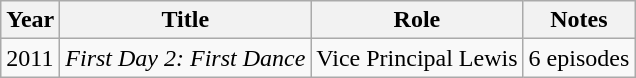<table class="wikitable sortable">
<tr>
<th>Year</th>
<th>Title</th>
<th>Role</th>
<th>Notes</th>
</tr>
<tr>
<td>2011</td>
<td><em>First Day 2: First Dance</em></td>
<td>Vice Principal Lewis</td>
<td>6 episodes</td>
</tr>
</table>
